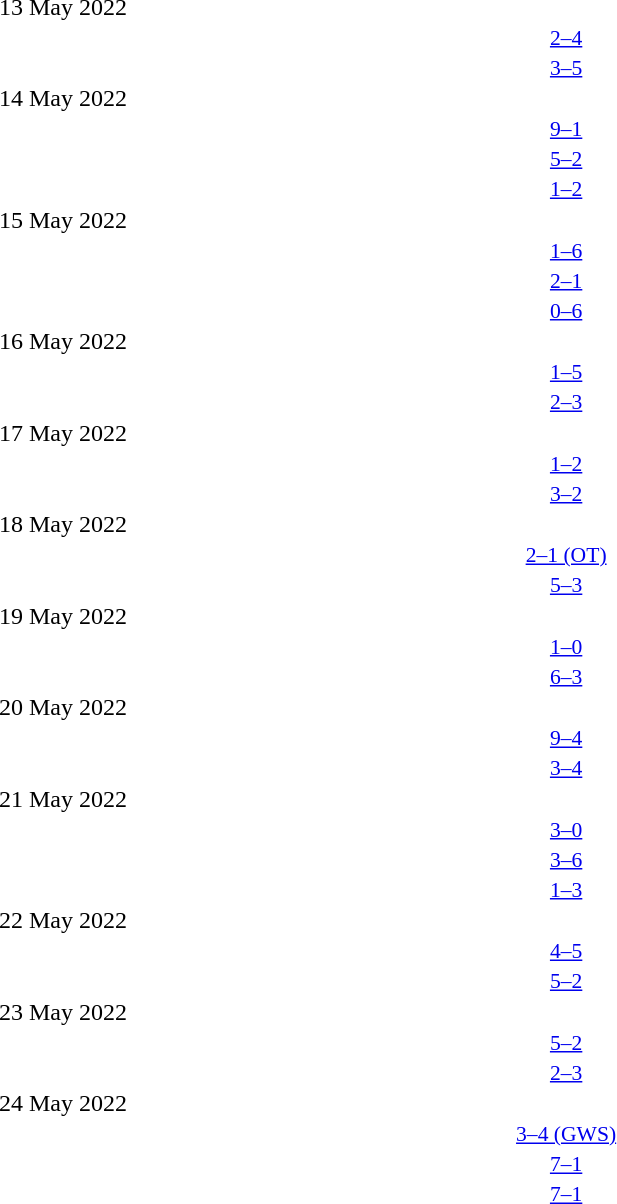<table style="width:100%;" cellspacing="1">
<tr>
<th width=25%></th>
<th width=2%></th>
<th width=6%></th>
<th width=2%></th>
<th width=25%></th>
</tr>
<tr>
<td>13 May 2022</td>
</tr>
<tr style=font-size:90%>
<td align=right></td>
<td></td>
<td align=center><a href='#'>2–4</a></td>
<td></td>
<td></td>
<td></td>
</tr>
<tr style=font-size:90%>
<td align=right></td>
<td></td>
<td align=center><a href='#'>3–5</a></td>
<td></td>
<td></td>
<td></td>
</tr>
<tr>
<td>14 May 2022</td>
</tr>
<tr style=font-size:90%>
<td align=right></td>
<td></td>
<td align=center><a href='#'>9–1</a></td>
<td></td>
<td></td>
<td></td>
</tr>
<tr style=font-size:90%>
<td align=right></td>
<td></td>
<td align=center><a href='#'>5–2</a></td>
<td></td>
<td></td>
<td></td>
</tr>
<tr style=font-size:90%>
<td align=right></td>
<td></td>
<td align=center><a href='#'>1–2</a></td>
<td></td>
<td></td>
<td></td>
</tr>
<tr>
<td>15 May 2022</td>
</tr>
<tr style=font-size:90%>
<td align=right></td>
<td></td>
<td align=center><a href='#'>1–6</a></td>
<td></td>
<td></td>
<td></td>
</tr>
<tr style=font-size:90%>
<td align=right></td>
<td></td>
<td align=center><a href='#'>2–1</a></td>
<td></td>
<td></td>
<td></td>
</tr>
<tr style=font-size:90%>
<td align=right></td>
<td></td>
<td align=center><a href='#'>0–6</a></td>
<td></td>
<td></td>
<td></td>
</tr>
<tr>
<td>16 May 2022</td>
</tr>
<tr style=font-size:90%>
<td align=right></td>
<td></td>
<td align=center><a href='#'>1–5</a></td>
<td></td>
<td></td>
<td></td>
</tr>
<tr style=font-size:90%>
<td align=right></td>
<td></td>
<td align=center><a href='#'>2–3</a></td>
<td></td>
<td></td>
<td></td>
</tr>
<tr>
<td>17 May 2022</td>
</tr>
<tr style=font-size:90%>
<td align=right></td>
<td></td>
<td align=center><a href='#'>1–2</a></td>
<td></td>
<td></td>
<td></td>
</tr>
<tr style=font-size:90%>
<td align=right></td>
<td></td>
<td align=center><a href='#'>3–2</a></td>
<td></td>
<td></td>
<td></td>
</tr>
<tr>
<td>18 May 2022</td>
</tr>
<tr style=font-size:90%>
<td align=right></td>
<td></td>
<td align=center><a href='#'>2–1 (OT)</a></td>
<td></td>
<td></td>
<td></td>
</tr>
<tr style=font-size:90%>
<td align=right></td>
<td></td>
<td align=center><a href='#'>5–3</a></td>
<td></td>
<td></td>
<td></td>
</tr>
<tr>
<td>19 May 2022</td>
</tr>
<tr style=font-size:90%>
<td align=right></td>
<td></td>
<td align=center><a href='#'>1–0</a></td>
<td></td>
<td></td>
<td></td>
</tr>
<tr style=font-size:90%>
<td align=right></td>
<td></td>
<td align=center><a href='#'>6–3</a></td>
<td></td>
<td></td>
<td></td>
</tr>
<tr>
<td>20 May 2022</td>
</tr>
<tr style=font-size:90%>
<td align=right></td>
<td></td>
<td align=center><a href='#'>9–4</a></td>
<td></td>
<td></td>
<td></td>
</tr>
<tr style=font-size:90%>
<td align=right></td>
<td></td>
<td align=center><a href='#'>3–4</a></td>
<td></td>
<td></td>
<td></td>
</tr>
<tr>
<td>21 May 2022</td>
</tr>
<tr style=font-size:90%>
<td align=right></td>
<td></td>
<td align=center><a href='#'>3–0</a></td>
<td></td>
<td></td>
<td></td>
</tr>
<tr style=font-size:90%>
<td align=right></td>
<td></td>
<td align=center><a href='#'>3–6</a></td>
<td></td>
<td></td>
<td></td>
</tr>
<tr style=font-size:90%>
<td align=right></td>
<td></td>
<td align=center><a href='#'>1–3</a></td>
<td></td>
<td></td>
<td></td>
</tr>
<tr>
<td>22 May 2022</td>
</tr>
<tr style=font-size:90%>
<td align=right></td>
<td></td>
<td align=center><a href='#'>4–5</a></td>
<td></td>
<td></td>
<td></td>
</tr>
<tr style=font-size:90%>
<td align=right></td>
<td></td>
<td align=center><a href='#'>5–2</a></td>
<td></td>
<td></td>
<td></td>
</tr>
<tr>
<td>23 May 2022</td>
</tr>
<tr style=font-size:90%>
<td align=right></td>
<td></td>
<td align=center><a href='#'>5–2</a></td>
<td></td>
<td></td>
<td></td>
</tr>
<tr style=font-size:90%>
<td align=right></td>
<td></td>
<td align=center><a href='#'>2–3</a></td>
<td></td>
<td></td>
<td></td>
</tr>
<tr>
<td>24 May 2022</td>
</tr>
<tr style=font-size:90%>
<td align=right></td>
<td></td>
<td align=center><a href='#'>3–4 (GWS)</a></td>
<td></td>
<td></td>
<td></td>
</tr>
<tr style=font-size:90%>
<td align=right></td>
<td></td>
<td align=center><a href='#'>7–1</a></td>
<td></td>
<td></td>
<td></td>
</tr>
<tr style=font-size:90%>
<td align=right></td>
<td></td>
<td align=center><a href='#'>7–1</a></td>
<td></td>
<td></td>
<td></td>
</tr>
</table>
